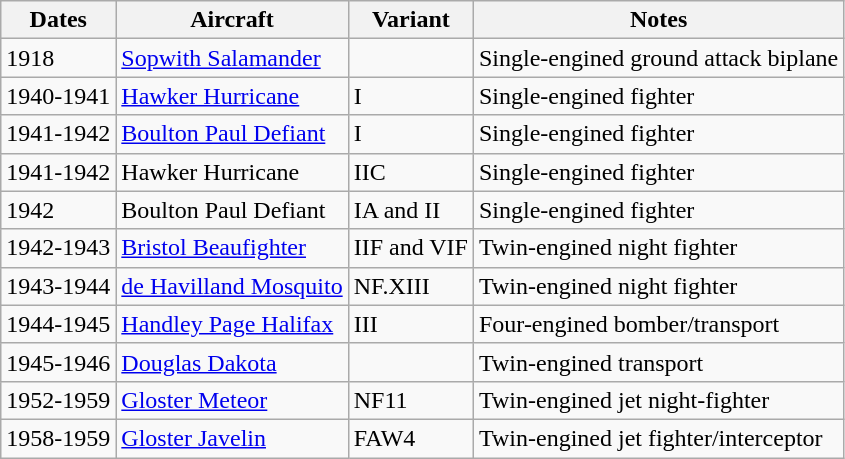<table class="wikitable">
<tr>
<th>Dates</th>
<th>Aircraft</th>
<th>Variant</th>
<th>Notes</th>
</tr>
<tr>
<td>1918</td>
<td><a href='#'>Sopwith Salamander</a></td>
<td></td>
<td>Single-engined ground attack biplane</td>
</tr>
<tr>
<td>1940-1941</td>
<td><a href='#'>Hawker Hurricane</a></td>
<td>I</td>
<td>Single-engined fighter</td>
</tr>
<tr>
<td>1941-1942</td>
<td><a href='#'>Boulton Paul Defiant</a></td>
<td>I</td>
<td>Single-engined fighter</td>
</tr>
<tr>
<td>1941-1942</td>
<td>Hawker Hurricane</td>
<td>IIC</td>
<td>Single-engined fighter</td>
</tr>
<tr>
<td>1942</td>
<td>Boulton Paul Defiant</td>
<td>IA and II</td>
<td>Single-engined fighter</td>
</tr>
<tr>
<td>1942-1943</td>
<td><a href='#'>Bristol Beaufighter</a></td>
<td>IIF and VIF</td>
<td>Twin-engined night fighter</td>
</tr>
<tr>
<td>1943-1944</td>
<td><a href='#'>de Havilland Mosquito</a></td>
<td>NF.XIII</td>
<td>Twin-engined night fighter</td>
</tr>
<tr>
<td>1944-1945</td>
<td><a href='#'>Handley Page Halifax</a></td>
<td>III</td>
<td>Four-engined bomber/transport</td>
</tr>
<tr>
<td>1945-1946</td>
<td><a href='#'>Douglas Dakota</a></td>
<td></td>
<td>Twin-engined transport</td>
</tr>
<tr>
<td>1952-1959</td>
<td><a href='#'>Gloster Meteor</a></td>
<td>NF11</td>
<td>Twin-engined jet night-fighter</td>
</tr>
<tr>
<td>1958-1959</td>
<td><a href='#'>Gloster Javelin</a></td>
<td>FAW4</td>
<td>Twin-engined jet fighter/interceptor</td>
</tr>
</table>
